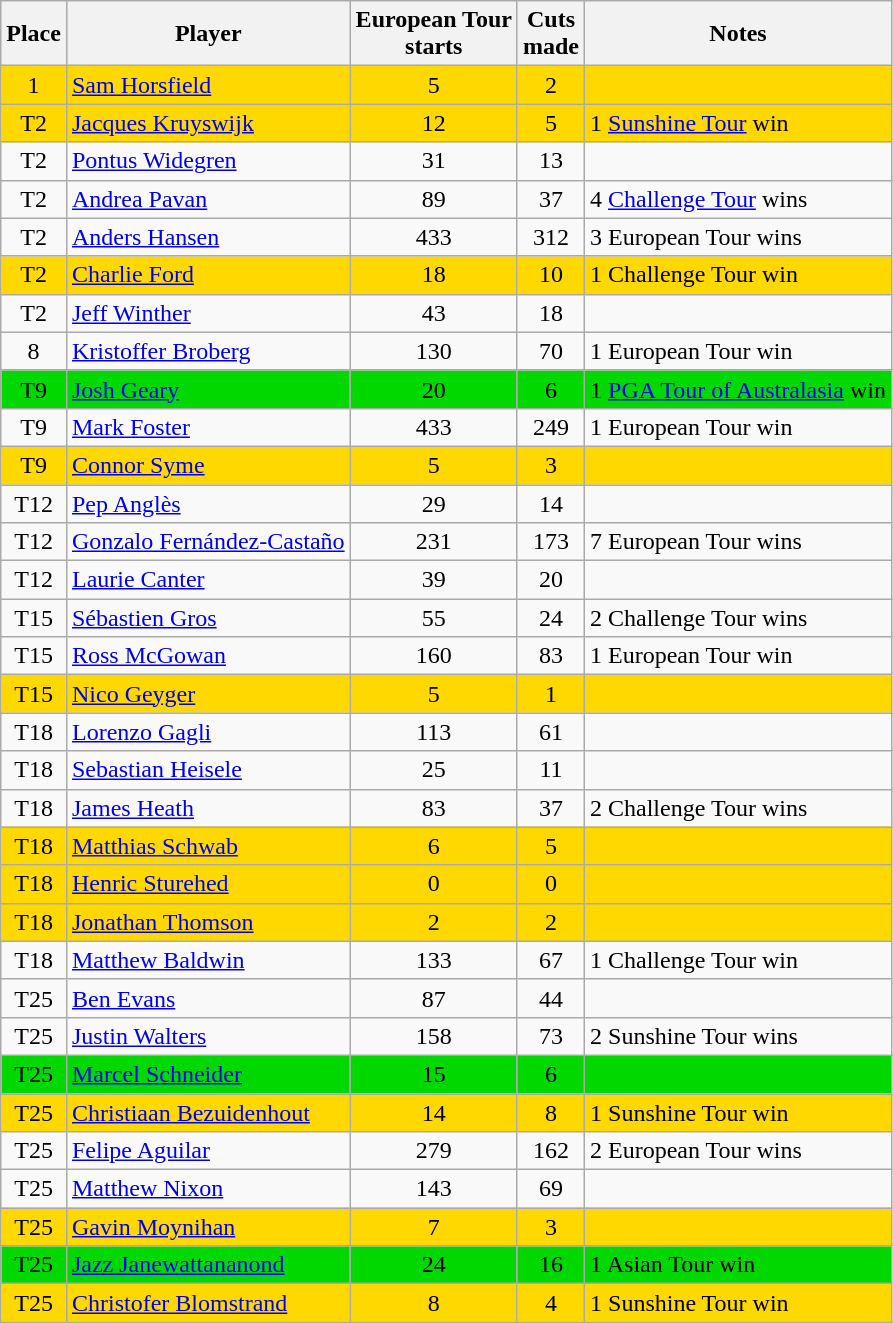<table class="sortable wikitable" style="text-align:center">
<tr>
<th>Place</th>
<th>Player</th>
<th>European Tour<br>starts</th>
<th>Cuts<br>made</th>
<th>Notes</th>
</tr>
<tr style="background:#FFD800;">
<td>1</td>
<td align=left> <a href='#'>Sam Horsfield</a></td>
<td>5</td>
<td>2</td>
<td align=left></td>
</tr>
<tr style="background:#FFD800;">
<td>T2</td>
<td align=left> <a href='#'>Jacques Kruyswijk</a></td>
<td>12</td>
<td>5</td>
<td align=left>1 <a href='#'>Sunshine Tour</a> win</td>
</tr>
<tr>
<td>T2</td>
<td align=left> <a href='#'>Pontus Widegren</a></td>
<td>31</td>
<td>13</td>
<td align=left></td>
</tr>
<tr>
<td>T2</td>
<td align=left> <a href='#'>Andrea Pavan</a></td>
<td>89</td>
<td>37</td>
<td align=left>4 <a href='#'>Challenge Tour</a> wins</td>
</tr>
<tr>
<td>T2</td>
<td align=left> <a href='#'>Anders Hansen</a></td>
<td>433</td>
<td>312</td>
<td align=left>3 European Tour wins</td>
</tr>
<tr style="background:#FFD800;">
<td>T2</td>
<td align=left> <a href='#'>Charlie Ford</a></td>
<td>18</td>
<td>10</td>
<td align=left>1 Challenge Tour win</td>
</tr>
<tr>
<td>T2</td>
<td align=left> <a href='#'>Jeff Winther</a></td>
<td>43</td>
<td>18</td>
<td align=left></td>
</tr>
<tr>
<td>8</td>
<td align=left> <a href='#'>Kristoffer Broberg</a></td>
<td>130</td>
<td>70</td>
<td align=left>1 European Tour win</td>
</tr>
<tr style="background:#00D800;">
<td>T9</td>
<td align=left> <a href='#'>Josh Geary</a></td>
<td>20</td>
<td>6</td>
<td align=left>1 <a href='#'>PGA Tour of Australasia</a> win</td>
</tr>
<tr>
<td>T9</td>
<td align=left> <a href='#'>Mark Foster</a></td>
<td>433</td>
<td>249</td>
<td align=left>1 European Tour win</td>
</tr>
<tr style="background:#FFD800;">
<td>T9</td>
<td align=left> <a href='#'>Connor Syme</a></td>
<td>5</td>
<td>3</td>
<td align=left></td>
</tr>
<tr>
<td>T12</td>
<td align=left> <a href='#'>Pep Anglès</a></td>
<td>29</td>
<td>14</td>
<td align=left></td>
</tr>
<tr>
<td>T12</td>
<td align=left> <a href='#'>Gonzalo Fernández-Castaño</a></td>
<td>231</td>
<td>173</td>
<td align=left>7 European Tour wins</td>
</tr>
<tr>
<td>T12</td>
<td align=left> <a href='#'>Laurie Canter</a></td>
<td>39</td>
<td>20</td>
<td align=left></td>
</tr>
<tr>
<td>T15</td>
<td align=left> <a href='#'>Sébastien Gros</a></td>
<td>55</td>
<td>24</td>
<td align=left>2 Challenge Tour wins</td>
</tr>
<tr>
<td>T15</td>
<td align=left> <a href='#'>Ross McGowan</a></td>
<td>160</td>
<td>83</td>
<td align=left>1 European Tour win</td>
</tr>
<tr style="background:#FFD800;">
<td>T15</td>
<td align=left> <a href='#'>Nico Geyger</a></td>
<td>5</td>
<td>1</td>
<td align=left></td>
</tr>
<tr>
<td>T18</td>
<td align=left> <a href='#'>Lorenzo Gagli</a></td>
<td>113</td>
<td>61</td>
<td align=left></td>
</tr>
<tr>
<td>T18</td>
<td align=left> <a href='#'>Sebastian Heisele</a></td>
<td>25</td>
<td>11</td>
<td align=left></td>
</tr>
<tr>
<td>T18</td>
<td align=left> <a href='#'>James Heath</a></td>
<td>83</td>
<td>37</td>
<td align=left>2 Challenge Tour wins</td>
</tr>
<tr style="background:#FFD800;">
<td>T18</td>
<td align=left> <a href='#'>Matthias Schwab</a></td>
<td>6</td>
<td>5</td>
<td align=left></td>
</tr>
<tr style="background:#FFD800;">
<td>T18</td>
<td align=left> <a href='#'>Henric Sturehed</a></td>
<td>0</td>
<td>0</td>
<td align=left></td>
</tr>
<tr style="background:#FFD800;">
<td>T18</td>
<td align=left> <a href='#'>Jonathan Thomson</a></td>
<td>2</td>
<td>2</td>
<td align=left></td>
</tr>
<tr>
<td>T18</td>
<td align=left> <a href='#'>Matthew Baldwin</a></td>
<td>133</td>
<td>67</td>
<td align=left>1 Challenge Tour win</td>
</tr>
<tr>
<td>T25</td>
<td align=left> <a href='#'>Ben Evans</a></td>
<td>87</td>
<td>44</td>
<td align=left></td>
</tr>
<tr>
<td>T25</td>
<td align=left> <a href='#'>Justin Walters</a></td>
<td>158</td>
<td>73</td>
<td align=left>2 Sunshine Tour wins</td>
</tr>
<tr style="background:#00D800;">
<td>T25</td>
<td align=left> <a href='#'>Marcel Schneider</a></td>
<td>15</td>
<td>6</td>
<td align=left></td>
</tr>
<tr style="background:#FFD800;">
<td>T25</td>
<td align=left> <a href='#'>Christiaan Bezuidenhout</a></td>
<td>14</td>
<td>8</td>
<td align=left>1 Sunshine Tour win</td>
</tr>
<tr>
<td>T25</td>
<td align=left> <a href='#'>Felipe Aguilar</a></td>
<td>279</td>
<td>162</td>
<td align=left>2 European Tour wins</td>
</tr>
<tr>
<td>T25</td>
<td align=left> <a href='#'>Matthew Nixon</a></td>
<td>143</td>
<td>69</td>
<td align=left></td>
</tr>
<tr style="background:#FFD800;">
<td>T25</td>
<td align=left> <a href='#'>Gavin Moynihan</a></td>
<td>7</td>
<td>3</td>
<td align=left></td>
</tr>
<tr style="background:#00D800;">
<td>T25</td>
<td align=left> <a href='#'>Jazz Janewattananond</a></td>
<td>24</td>
<td>16</td>
<td align=left>1 Asian Tour win</td>
</tr>
<tr style="background:#FFD800;">
<td>T25</td>
<td align=left> <a href='#'>Christofer Blomstrand</a></td>
<td>8</td>
<td>4</td>
<td align=left>1 Sunshine Tour win</td>
</tr>
</table>
